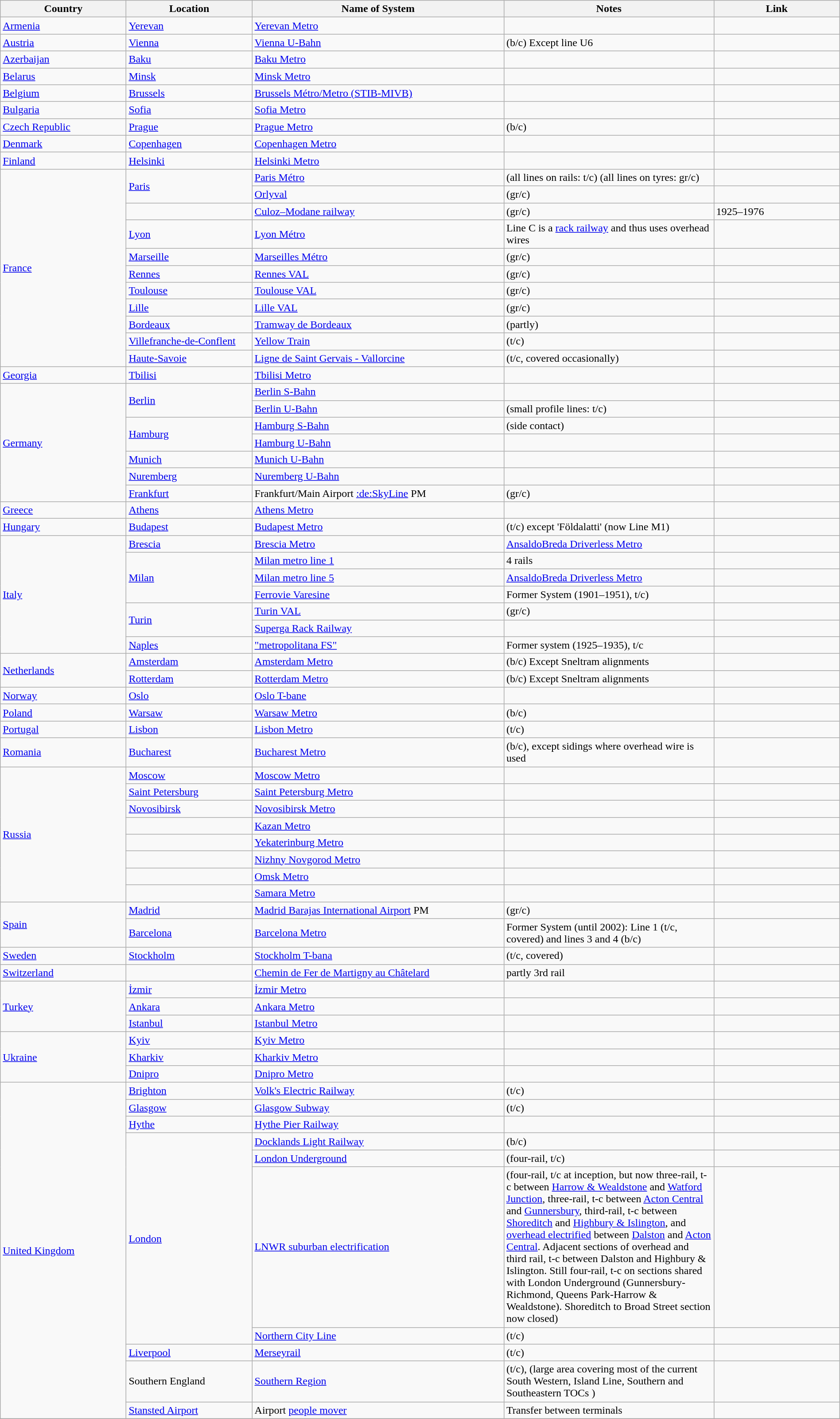<table class="wikitable" style="width:100%">
<tr>
<th style="width:15%">Country</th>
<th style="width:15%">Location</th>
<th style="width:30%">Name of System</th>
<th style="width:25%">Notes</th>
<th style="width:15%">Link</th>
</tr>
<tr>
<td><a href='#'>Armenia</a></td>
<td><a href='#'>Yerevan</a></td>
<td><a href='#'>Yerevan Metro</a></td>
<td> </td>
<td> </td>
</tr>
<tr>
<td><a href='#'>Austria</a></td>
<td><a href='#'>Vienna</a></td>
<td><a href='#'>Vienna U-Bahn</a></td>
<td>(b/c) Except line U6</td>
<td> </td>
</tr>
<tr>
<td><a href='#'>Azerbaijan</a></td>
<td><a href='#'>Baku</a></td>
<td><a href='#'>Baku Metro</a></td>
<td> </td>
<td> </td>
</tr>
<tr>
<td><a href='#'>Belarus</a></td>
<td><a href='#'>Minsk</a></td>
<td><a href='#'>Minsk Metro</a></td>
<td> </td>
<td> </td>
</tr>
<tr>
<td><a href='#'>Belgium</a></td>
<td><a href='#'>Brussels</a></td>
<td><a href='#'>Brussels Métro/Metro (STIB-MIVB)</a></td>
<td> </td>
<td></td>
</tr>
<tr>
<td><a href='#'>Bulgaria</a></td>
<td><a href='#'>Sofia</a></td>
<td><a href='#'>Sofia Metro</a></td>
<td> </td>
<td> </td>
</tr>
<tr>
<td><a href='#'>Czech Republic</a></td>
<td><a href='#'>Prague</a></td>
<td><a href='#'>Prague Metro</a></td>
<td>(b/c)</td>
<td> </td>
</tr>
<tr>
<td><a href='#'>Denmark</a></td>
<td><a href='#'>Copenhagen</a></td>
<td><a href='#'>Copenhagen Metro</a></td>
<td> </td>
<td></td>
</tr>
<tr>
<td><a href='#'>Finland</a></td>
<td><a href='#'>Helsinki</a></td>
<td><a href='#'>Helsinki Metro</a></td>
<td> </td>
<td> </td>
</tr>
<tr>
<td rowspan=11><a href='#'>France</a></td>
<td rowspan=2><a href='#'>Paris</a></td>
<td><a href='#'>Paris Métro</a></td>
<td>(all lines on rails: t/c) (all lines on tyres: gr/c)</td>
<td> </td>
</tr>
<tr>
<td><a href='#'>Orlyval</a></td>
<td>(gr/c)</td>
<td> </td>
</tr>
<tr>
<td> </td>
<td><a href='#'>Culoz–Modane railway</a></td>
<td>(gr/c)</td>
<td>1925–1976</td>
</tr>
<tr>
<td><a href='#'>Lyon</a></td>
<td><a href='#'>Lyon Métro</a></td>
<td>Line C is a <a href='#'>rack railway</a> and thus uses overhead wires</td>
<td> </td>
</tr>
<tr>
<td><a href='#'>Marseille</a></td>
<td><a href='#'>Marseilles Métro</a></td>
<td>(gr/c)</td>
<td> </td>
</tr>
<tr>
<td><a href='#'>Rennes</a></td>
<td><a href='#'>Rennes VAL</a></td>
<td>(gr/c)</td>
<td> </td>
</tr>
<tr>
<td><a href='#'>Toulouse</a></td>
<td><a href='#'>Toulouse VAL</a></td>
<td>(gr/c)</td>
<td> </td>
</tr>
<tr>
<td><a href='#'>Lille</a></td>
<td><a href='#'>Lille VAL</a></td>
<td>(gr/c)</td>
<td> </td>
</tr>
<tr>
<td><a href='#'>Bordeaux</a></td>
<td><a href='#'>Tramway de Bordeaux</a></td>
<td>(partly)</td>
<td> </td>
</tr>
<tr>
<td><a href='#'>Villefranche-de-Conflent</a></td>
<td><a href='#'>Yellow Train</a></td>
<td>(t/c)</td>
<td> </td>
</tr>
<tr>
<td><a href='#'>Haute-Savoie</a></td>
<td><a href='#'>Ligne de Saint Gervais - Vallorcine</a></td>
<td>(t/c, covered occasionally)</td>
<td> </td>
</tr>
<tr>
<td><a href='#'>Georgia</a></td>
<td><a href='#'>Tbilisi</a></td>
<td><a href='#'>Tbilisi Metro</a></td>
<td> </td>
<td> </td>
</tr>
<tr>
<td rowspan=7><a href='#'>Germany</a></td>
<td rowspan=2><a href='#'>Berlin</a></td>
<td><a href='#'>Berlin S-Bahn</a></td>
<td> </td>
<td> </td>
</tr>
<tr>
<td><a href='#'>Berlin U-Bahn</a></td>
<td>(small profile lines: t/c)</td>
<td> </td>
</tr>
<tr>
<td rowspan=2><a href='#'>Hamburg</a></td>
<td><a href='#'>Hamburg S-Bahn</a></td>
<td>(side contact)</td>
<td> </td>
</tr>
<tr>
<td><a href='#'>Hamburg U-Bahn</a></td>
<td> </td>
<td> </td>
</tr>
<tr>
<td><a href='#'>Munich</a></td>
<td><a href='#'>Munich U-Bahn</a></td>
<td> </td>
<td> </td>
</tr>
<tr>
<td><a href='#'>Nuremberg</a></td>
<td><a href='#'>Nuremberg U-Bahn</a></td>
<td> </td>
<td> </td>
</tr>
<tr>
<td><a href='#'>Frankfurt</a></td>
<td>Frankfurt/Main Airport <a href='#'>:de:SkyLine</a> PM</td>
<td>(gr/c)</td>
<td> </td>
</tr>
<tr>
<td><a href='#'>Greece</a></td>
<td><a href='#'>Athens</a></td>
<td><a href='#'>Athens Metro</a></td>
<td> </td>
<td> </td>
</tr>
<tr>
<td><a href='#'>Hungary</a></td>
<td><a href='#'>Budapest</a></td>
<td><a href='#'>Budapest Metro</a></td>
<td>(t/c) except 'Földalatti' (now Line M1)</td>
<td> </td>
</tr>
<tr>
<td rowspan=7><a href='#'>Italy</a></td>
<td><a href='#'>Brescia</a></td>
<td><a href='#'>Brescia Metro</a></td>
<td><a href='#'>AnsaldoBreda Driverless Metro</a></td>
<td> </td>
</tr>
<tr>
<td rowspan=3><a href='#'>Milan</a></td>
<td><a href='#'>Milan metro line 1</a></td>
<td>4 rails</td>
<td> </td>
</tr>
<tr>
<td><a href='#'>Milan metro line 5</a></td>
<td><a href='#'>AnsaldoBreda Driverless Metro</a></td>
<td> </td>
</tr>
<tr>
<td><a href='#'>Ferrovie Varesine</a></td>
<td>Former System (1901–1951), t/c)</td>
<td> </td>
</tr>
<tr>
<td rowspan = 2><a href='#'>Turin</a></td>
<td><a href='#'>Turin VAL</a></td>
<td>(gr/c)</td>
<td> </td>
</tr>
<tr>
<td><a href='#'>Superga Rack Railway</a></td>
<td></td>
<td></td>
</tr>
<tr>
<td><a href='#'>Naples</a></td>
<td><a href='#'>"metropolitana FS"</a></td>
<td>Former system (1925–1935), t/c</td>
<td> </td>
</tr>
<tr>
<td rowspan=2><a href='#'>Netherlands</a></td>
<td><a href='#'>Amsterdam</a></td>
<td><a href='#'>Amsterdam Metro</a></td>
<td>(b/c) Except Sneltram alignments</td>
<td> </td>
</tr>
<tr>
<td><a href='#'>Rotterdam</a></td>
<td><a href='#'>Rotterdam Metro</a></td>
<td>(b/c) Except Sneltram alignments</td>
<td> </td>
</tr>
<tr>
<td><a href='#'>Norway</a></td>
<td><a href='#'>Oslo</a></td>
<td><a href='#'>Oslo T-bane</a></td>
<td> </td>
<td></td>
</tr>
<tr>
<td><a href='#'>Poland</a></td>
<td><a href='#'>Warsaw</a></td>
<td><a href='#'>Warsaw Metro</a></td>
<td>(b/c)</td>
<td> </td>
</tr>
<tr>
<td><a href='#'>Portugal</a></td>
<td><a href='#'>Lisbon</a></td>
<td><a href='#'>Lisbon Metro</a></td>
<td>(t/c)</td>
<td> </td>
</tr>
<tr>
<td><a href='#'>Romania</a></td>
<td><a href='#'>Bucharest</a></td>
<td><a href='#'>Bucharest Metro</a></td>
<td>(b/c), except sidings where overhead wire is used</td>
<td> </td>
</tr>
<tr>
<td rowspan=8><a href='#'>Russia</a></td>
<td><a href='#'>Moscow</a></td>
<td><a href='#'>Moscow Metro</a></td>
<td> </td>
<td> </td>
</tr>
<tr>
<td><a href='#'>Saint Petersburg</a></td>
<td><a href='#'>Saint Petersburg Metro</a></td>
<td> </td>
<td> </td>
</tr>
<tr>
<td><a href='#'>Novosibirsk</a></td>
<td><a href='#'>Novosibirsk Metro</a></td>
<td> </td>
<td> </td>
</tr>
<tr>
<td> </td>
<td><a href='#'>Kazan Metro</a></td>
<td> </td>
<td> </td>
</tr>
<tr>
<td> </td>
<td><a href='#'>Yekaterinburg Metro</a></td>
<td> </td>
<td> </td>
</tr>
<tr>
<td> </td>
<td><a href='#'>Nizhny Novgorod Metro</a></td>
<td> </td>
<td> </td>
</tr>
<tr>
<td> </td>
<td><a href='#'>Omsk Metro</a></td>
<td> </td>
<td> </td>
</tr>
<tr>
<td> </td>
<td><a href='#'>Samara Metro</a></td>
<td> </td>
<td> </td>
</tr>
<tr>
<td rowspan=2><a href='#'>Spain</a></td>
<td><a href='#'>Madrid</a></td>
<td><a href='#'>Madrid Barajas International Airport</a> PM</td>
<td>(gr/c)</td>
<td> </td>
</tr>
<tr>
<td><a href='#'>Barcelona</a></td>
<td><a href='#'>Barcelona Metro</a></td>
<td>Former System (until 2002): Line 1 (t/c, covered) and lines 3 and 4 (b/c)</td>
<td> </td>
</tr>
<tr>
<td><a href='#'>Sweden</a></td>
<td><a href='#'>Stockholm</a></td>
<td><a href='#'>Stockholm T-bana</a></td>
<td>(t/c, covered)</td>
<td> </td>
</tr>
<tr>
<td><a href='#'>Switzerland</a></td>
<td> </td>
<td><a href='#'>Chemin de Fer de Martigny au Châtelard</a></td>
<td>partly 3rd rail</td>
<td> </td>
</tr>
<tr>
<td rowspan=3><a href='#'>Turkey</a></td>
<td><a href='#'>İzmir</a></td>
<td><a href='#'>İzmir Metro</a></td>
<td> </td>
<td> </td>
</tr>
<tr>
<td><a href='#'>Ankara</a></td>
<td><a href='#'>Ankara Metro</a></td>
<td></td>
<td> </td>
</tr>
<tr>
<td><a href='#'>Istanbul</a></td>
<td><a href='#'>Istanbul Metro</a></td>
<td> </td>
<td> </td>
</tr>
<tr>
<td rowspan=3><a href='#'>Ukraine</a></td>
<td><a href='#'>Kyiv</a></td>
<td><a href='#'>Kyiv Metro</a></td>
<td> </td>
<td> </td>
</tr>
<tr>
<td><a href='#'>Kharkiv</a></td>
<td><a href='#'>Kharkiv Metro</a></td>
<td> </td>
<td> </td>
</tr>
<tr>
<td><a href='#'>Dnipro</a></td>
<td><a href='#'>Dnipro Metro</a></td>
<td> </td>
<td> </td>
</tr>
<tr>
<td rowspan=10><a href='#'>United Kingdom</a></td>
<td><a href='#'>Brighton</a></td>
<td><a href='#'>Volk's Electric Railway</a></td>
<td>(t/c)</td>
<td> </td>
</tr>
<tr>
<td><a href='#'>Glasgow</a></td>
<td><a href='#'>Glasgow Subway</a></td>
<td>(t/c)</td>
<td> </td>
</tr>
<tr>
<td><a href='#'>Hythe</a></td>
<td><a href='#'>Hythe Pier Railway</a></td>
<td> </td>
<td> </td>
</tr>
<tr>
<td rowspan=4><a href='#'>London</a></td>
<td><a href='#'>Docklands Light Railway</a></td>
<td>(b/c)</td>
<td> </td>
</tr>
<tr>
<td><a href='#'>London Underground</a></td>
<td>(four-rail, t/c)</td>
<td> </td>
</tr>
<tr>
<td><a href='#'>LNWR suburban electrification</a></td>
<td>(four-rail, t/c at inception, but now three-rail, t-c between <a href='#'>Harrow & Wealdstone</a> and <a href='#'>Watford Junction</a>, three-rail, t-c between <a href='#'>Acton Central</a> and <a href='#'>Gunnersbury</a>, third-rail, t-c between <a href='#'>Shoreditch</a> and <a href='#'>Highbury & Islington</a>, and <a href='#'>overhead electrified</a> between <a href='#'>Dalston</a> and <a href='#'>Acton Central</a>. Adjacent sections of overhead and third rail, t-c between Dalston and Highbury & Islington. Still four-rail, t-c on sections shared with London Underground (Gunnersbury-Richmond, Queens Park-Harrow & Wealdstone). Shoreditch to Broad Street section now closed)</td>
<td> </td>
</tr>
<tr>
<td><a href='#'>Northern City Line</a></td>
<td>(t/c)</td>
<td> </td>
</tr>
<tr>
<td><a href='#'>Liverpool</a></td>
<td><a href='#'>Merseyrail</a></td>
<td>(t/c)</td>
<td> </td>
</tr>
<tr>
<td>Southern England</td>
<td><a href='#'>Southern Region</a></td>
<td>(t/c), (large area covering most of the current South Western, Island Line, Southern and Southeastern TOCs )</td>
<td> </td>
</tr>
<tr>
<td><a href='#'>Stansted Airport</a></td>
<td>Airport <a href='#'>people mover</a></td>
<td>Transfer between terminals</td>
<td> </td>
</tr>
<tr>
</tr>
</table>
